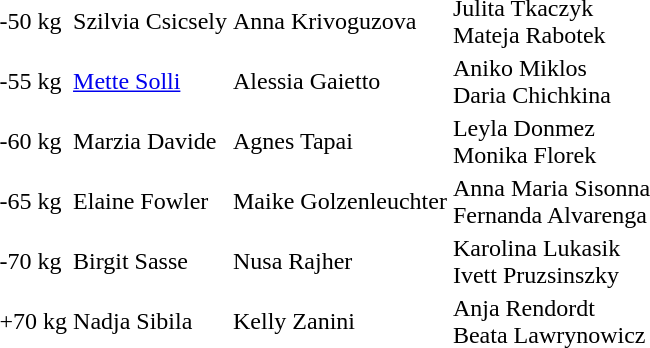<table>
<tr>
<td>-50 kg</td>
<td>Szilvia Csicsely </td>
<td>Anna Krivoguzova </td>
<td>Julita Tkaczyk <br>Mateja Rabotek </td>
</tr>
<tr>
<td>-55 kg</td>
<td><a href='#'>Mette Solli</a> </td>
<td>Alessia Gaietto </td>
<td>Aniko Miklos <br>Daria Chichkina </td>
</tr>
<tr>
<td>-60 kg</td>
<td>Marzia Davide </td>
<td>Agnes Tapai </td>
<td>Leyla Donmez <br>Monika Florek </td>
</tr>
<tr>
<td>-65 kg</td>
<td>Elaine Fowler </td>
<td>Maike Golzenleuchter </td>
<td>Anna Maria Sisonna <br>Fernanda Alvarenga </td>
</tr>
<tr>
<td>-70 kg</td>
<td>Birgit Sasse </td>
<td>Nusa Rajher </td>
<td>Karolina Lukasik <br>Ivett Pruzsinszky </td>
</tr>
<tr>
<td>+70 kg</td>
<td>Nadja Sibila </td>
<td>Kelly Zanini </td>
<td>Anja Rendordt <br>Beata Lawrynowicz </td>
</tr>
<tr>
</tr>
</table>
